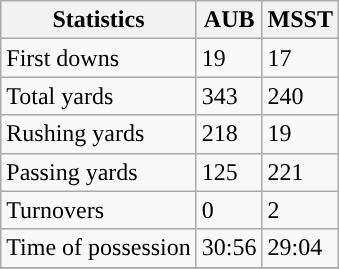<table class="wikitable" style="float: left;">
<tr>
<th>Statistics</th>
<th>AUB</th>
<th>MSST</th>
</tr>
<tr>
<td>First downs</td>
<td>19</td>
<td>17</td>
</tr>
<tr>
<td>Total yards</td>
<td>343</td>
<td>240</td>
</tr>
<tr>
<td>Rushing yards</td>
<td>218</td>
<td>19</td>
</tr>
<tr>
<td>Passing yards</td>
<td>125</td>
<td>221</td>
</tr>
<tr>
<td>Turnovers</td>
<td>0</td>
<td>2</td>
</tr>
<tr>
<td>Time of possession</td>
<td>30:56</td>
<td>29:04</td>
</tr>
<tr>
</tr>
</table>
